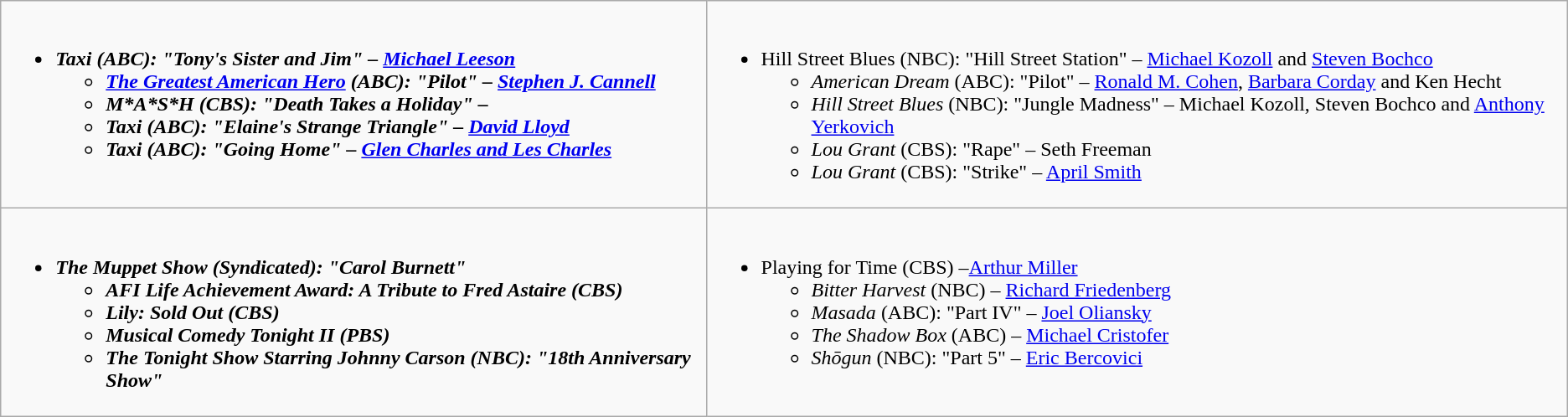<table class="wikitable">
<tr>
<td style="vertical-align:top;"><br><ul><li><strong><em>Taxi<em> (ABC): "Tony's Sister and Jim" – <a href='#'>Michael Leeson</a><strong><ul><li></em><a href='#'>The Greatest American Hero</a><em> (ABC): "Pilot" – <a href='#'>Stephen J. Cannell</a></li><li></em>M*A*S*H<em> (CBS): "Death Takes a Holiday" – </li><li></em>Taxi<em> (ABC): "Elaine's Strange Triangle" – <a href='#'>David Lloyd</a></li><li></em>Taxi<em> (ABC): "Going Home" – <a href='#'>Glen Charles and Les Charles</a></li></ul></li></ul></td>
<td style="vertical-align:top;"><br><ul><li></em></strong>Hill Street Blues</em> (NBC): "Hill Street Station" – <a href='#'>Michael Kozoll</a> and <a href='#'>Steven Bochco</a></strong><ul><li><em>American Dream</em> (ABC): "Pilot" – <a href='#'>Ronald M. Cohen</a>, <a href='#'>Barbara Corday</a> and Ken Hecht</li><li><em>Hill Street Blues</em> (NBC): "Jungle Madness" – Michael Kozoll, Steven Bochco and <a href='#'>Anthony Yerkovich</a></li><li><em>Lou Grant</em> (CBS): "Rape" – Seth Freeman</li><li><em>Lou Grant</em> (CBS): "Strike" – <a href='#'>April Smith</a></li></ul></li></ul></td>
</tr>
<tr>
<td style="vertical-align:top;"><br><ul><li><strong><em>The Muppet Show<em> (Syndicated): "Carol Burnett"<strong><ul><li></em>AFI Life Achievement Award: A Tribute to Fred Astaire<em> (CBS)</li><li></em>Lily: Sold Out<em> (CBS)</li><li></em>Musical Comedy Tonight II<em> (PBS)</li><li></em>The Tonight Show Starring Johnny Carson<em> (NBC): "18th Anniversary Show"</li></ul></li></ul></td>
<td style="vertical-align:top;"><br><ul><li></em></strong>Playing for Time</em> (CBS) –<a href='#'>Arthur Miller</a></strong><ul><li><em>Bitter Harvest</em> (NBC) – <a href='#'>Richard Friedenberg</a></li><li><em>Masada</em> (ABC): "Part IV" – <a href='#'>Joel Oliansky</a></li><li><em>The Shadow Box</em> (ABC) – <a href='#'>Michael Cristofer</a></li><li><em>Shōgun</em> (NBC): "Part 5" – <a href='#'>Eric Bercovici</a></li></ul></li></ul></td>
</tr>
</table>
